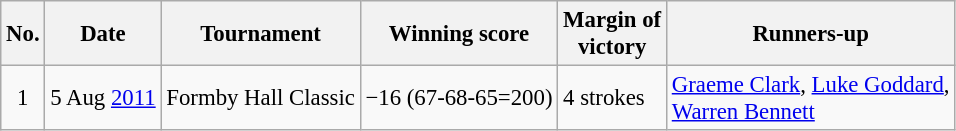<table class="wikitable" style="font-size:95%;">
<tr>
<th>No.</th>
<th>Date</th>
<th>Tournament</th>
<th>Winning score</th>
<th>Margin of<br>victory</th>
<th>Runners-up</th>
</tr>
<tr>
<td align=center>1</td>
<td align=right>5 Aug <a href='#'>2011</a></td>
<td>Formby Hall Classic</td>
<td>−16 (67-68-65=200)</td>
<td>4 strokes</td>
<td> <a href='#'>Graeme Clark</a>,  <a href='#'>Luke Goddard</a>,<br> <a href='#'>Warren Bennett</a></td>
</tr>
</table>
